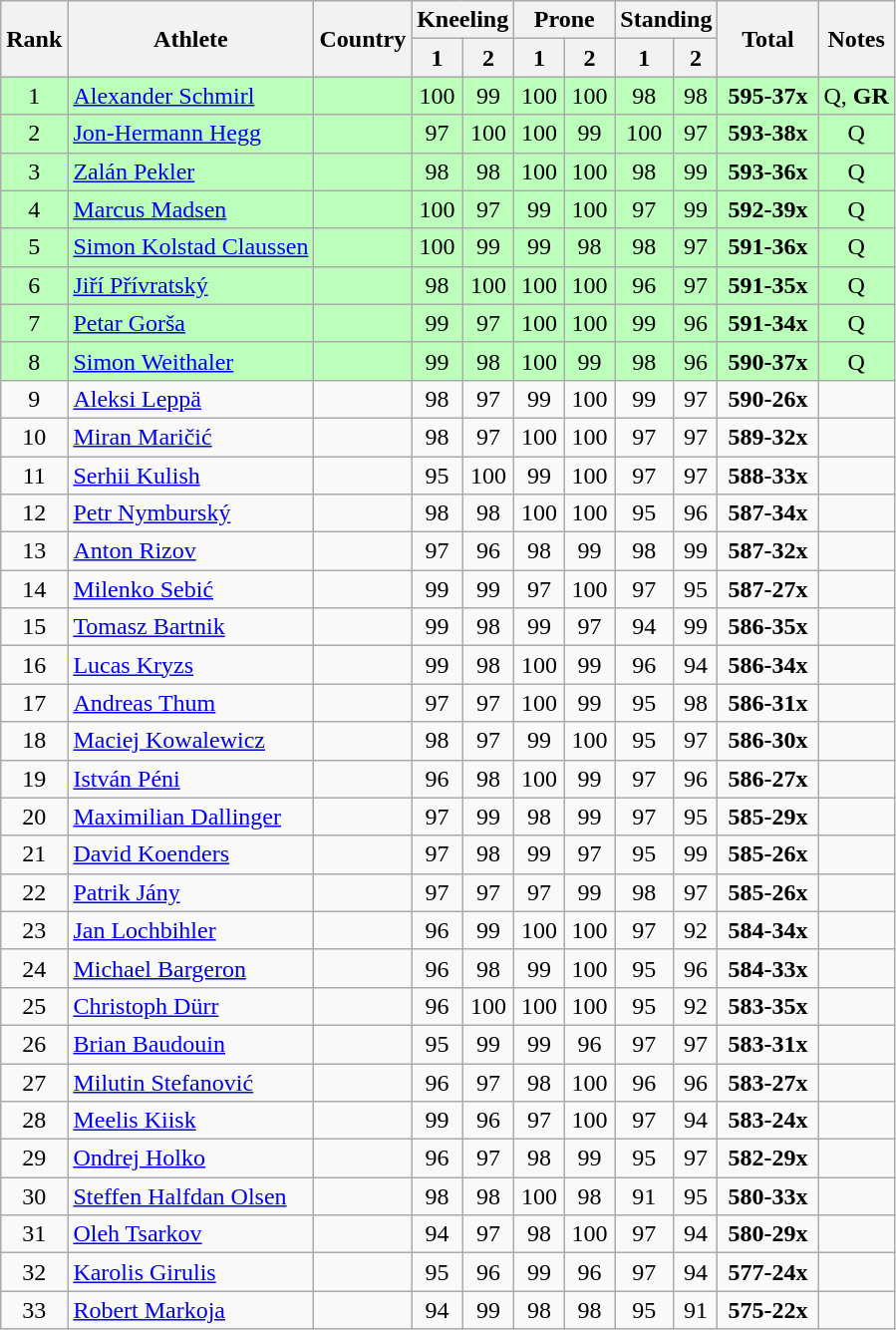<table class="wikitable sortable" style="text-align:center">
<tr>
<th rowspan=2>Rank</th>
<th rowspan=2>Athlete</th>
<th rowspan=2>Country</th>
<th colspan=2 width="60px">Kneeling</th>
<th colspan=2 width="60px">Prone</th>
<th colspan=2 width="60px">Standing</th>
<th rowspan=2 width="60px">Total</th>
<th rowspan=2 class="unsortable">Notes</th>
</tr>
<tr>
<th>1</th>
<th>2</th>
<th>1</th>
<th>2</th>
<th>1</th>
<th>2</th>
</tr>
<tr bgcolor=bbffbb>
<td>1</td>
<td align=left><a href='#'>Alexander Schmirl</a></td>
<td align=left></td>
<td>100</td>
<td>99</td>
<td>100</td>
<td>100</td>
<td>98</td>
<td>98</td>
<td><strong>595-37x</strong></td>
<td>Q, <strong>GR</strong></td>
</tr>
<tr bgcolor=bbffbb>
<td>2</td>
<td align=left><a href='#'>Jon-Hermann Hegg</a></td>
<td align=left></td>
<td>97</td>
<td>100</td>
<td>100</td>
<td>99</td>
<td>100</td>
<td>97</td>
<td><strong>593-38x</strong></td>
<td>Q</td>
</tr>
<tr bgcolor=bbffbb>
<td>3</td>
<td align=left><a href='#'>Zalán Pekler</a></td>
<td align=left></td>
<td>98</td>
<td>98</td>
<td>100</td>
<td>100</td>
<td>98</td>
<td>99</td>
<td><strong>593-36x</strong></td>
<td>Q</td>
</tr>
<tr bgcolor=bbffbb>
<td>4</td>
<td align=left><a href='#'>Marcus Madsen</a></td>
<td align=left></td>
<td>100</td>
<td>97</td>
<td>99</td>
<td>100</td>
<td>97</td>
<td>99</td>
<td><strong>592-39x</strong></td>
<td>Q</td>
</tr>
<tr bgcolor=bbffbb>
<td>5</td>
<td align=left><a href='#'>Simon Kolstad Claussen</a></td>
<td align=left></td>
<td>100</td>
<td>99</td>
<td>99</td>
<td>98</td>
<td>98</td>
<td>97</td>
<td><strong>591-36x</strong></td>
<td>Q</td>
</tr>
<tr bgcolor=bbffbb>
<td>6</td>
<td align=left><a href='#'>Jiří Přívratský</a></td>
<td align=left></td>
<td>98</td>
<td>100</td>
<td>100</td>
<td>100</td>
<td>96</td>
<td>97</td>
<td><strong>591-35x</strong></td>
<td>Q</td>
</tr>
<tr bgcolor=bbffbb>
<td>7</td>
<td align=left><a href='#'>Petar Gorša</a></td>
<td align=left></td>
<td>99</td>
<td>97</td>
<td>100</td>
<td>100</td>
<td>99</td>
<td>96</td>
<td><strong>591-34x</strong></td>
<td>Q</td>
</tr>
<tr bgcolor=bbffbb>
<td>8</td>
<td align=left><a href='#'>Simon Weithaler</a></td>
<td align=left></td>
<td>99</td>
<td>98</td>
<td>100</td>
<td>99</td>
<td>98</td>
<td>96</td>
<td><strong>590-37x</strong></td>
<td>Q</td>
</tr>
<tr>
<td>9</td>
<td align=left><a href='#'>Aleksi Leppä</a></td>
<td align=left></td>
<td>98</td>
<td>97</td>
<td>99</td>
<td>100</td>
<td>99</td>
<td>97</td>
<td><strong>590-26x</strong></td>
<td></td>
</tr>
<tr>
<td>10</td>
<td align=left><a href='#'>Miran Maričić</a></td>
<td align=left></td>
<td>98</td>
<td>97</td>
<td>100</td>
<td>100</td>
<td>97</td>
<td>97</td>
<td><strong>589-32x</strong></td>
<td></td>
</tr>
<tr>
<td>11</td>
<td align=left><a href='#'>Serhii Kulish</a></td>
<td align=left></td>
<td>95</td>
<td>100</td>
<td>99</td>
<td>100</td>
<td>97</td>
<td>97</td>
<td><strong>588-33x</strong></td>
<td></td>
</tr>
<tr>
<td>12</td>
<td align=left><a href='#'>Petr Nymburský</a></td>
<td align=left></td>
<td>98</td>
<td>98</td>
<td>100</td>
<td>100</td>
<td>95</td>
<td>96</td>
<td><strong>587-34x</strong></td>
<td></td>
</tr>
<tr>
<td>13</td>
<td align=left><a href='#'>Anton Rizov</a></td>
<td align=left></td>
<td>97</td>
<td>96</td>
<td>98</td>
<td>99</td>
<td>98</td>
<td>99</td>
<td><strong>587-32x</strong></td>
<td></td>
</tr>
<tr>
<td>14</td>
<td align=left><a href='#'>Milenko Sebić</a></td>
<td align=left></td>
<td>99</td>
<td>99</td>
<td>97</td>
<td>100</td>
<td>97</td>
<td>95</td>
<td><strong>587-27x</strong></td>
<td></td>
</tr>
<tr>
<td>15</td>
<td align=left><a href='#'>Tomasz Bartnik</a></td>
<td align=left></td>
<td>99</td>
<td>98</td>
<td>99</td>
<td>97</td>
<td>94</td>
<td>99</td>
<td><strong>586-35x</strong></td>
<td></td>
</tr>
<tr>
<td>16</td>
<td align=left><a href='#'>Lucas Kryzs</a></td>
<td align=left></td>
<td>99</td>
<td>98</td>
<td>100</td>
<td>99</td>
<td>96</td>
<td>94</td>
<td><strong>586-34x</strong></td>
<td></td>
</tr>
<tr>
<td>17</td>
<td align=left><a href='#'>Andreas Thum</a></td>
<td align=left></td>
<td>97</td>
<td>97</td>
<td>100</td>
<td>99</td>
<td>95</td>
<td>98</td>
<td><strong>586-31x</strong></td>
<td></td>
</tr>
<tr>
<td>18</td>
<td align=left><a href='#'>Maciej Kowalewicz</a></td>
<td align=left></td>
<td>98</td>
<td>97</td>
<td>99</td>
<td>100</td>
<td>95</td>
<td>97</td>
<td><strong>586-30x</strong></td>
<td></td>
</tr>
<tr>
<td>19</td>
<td align=left><a href='#'>István Péni</a></td>
<td align=left></td>
<td>96</td>
<td>98</td>
<td>100</td>
<td>99</td>
<td>97</td>
<td>96</td>
<td><strong>586-27x</strong></td>
<td></td>
</tr>
<tr>
<td>20</td>
<td align=left><a href='#'>Maximilian Dallinger</a></td>
<td align=left></td>
<td>97</td>
<td>99</td>
<td>98</td>
<td>99</td>
<td>97</td>
<td>95</td>
<td><strong>585-29x</strong></td>
<td></td>
</tr>
<tr>
<td>21</td>
<td align=left><a href='#'>David Koenders</a></td>
<td align=left></td>
<td>97</td>
<td>98</td>
<td>99</td>
<td>97</td>
<td>95</td>
<td>99</td>
<td><strong>585-26x</strong></td>
<td></td>
</tr>
<tr>
<td>22</td>
<td align=left><a href='#'>Patrik Jány</a></td>
<td align=left></td>
<td>97</td>
<td>97</td>
<td>97</td>
<td>99</td>
<td>98</td>
<td>97</td>
<td><strong>585-26x</strong></td>
<td></td>
</tr>
<tr>
<td>23</td>
<td align=left><a href='#'>Jan Lochbihler</a></td>
<td align=left></td>
<td>96</td>
<td>99</td>
<td>100</td>
<td>100</td>
<td>97</td>
<td>92</td>
<td><strong>584-34x</strong></td>
<td></td>
</tr>
<tr>
<td>24</td>
<td align=left><a href='#'>Michael Bargeron</a></td>
<td align=left></td>
<td>96</td>
<td>98</td>
<td>99</td>
<td>100</td>
<td>95</td>
<td>96</td>
<td><strong>584-33x</strong></td>
<td></td>
</tr>
<tr>
<td>25</td>
<td align=left><a href='#'>Christoph Dürr</a></td>
<td align=left></td>
<td>96</td>
<td>100</td>
<td>100</td>
<td>100</td>
<td>95</td>
<td>92</td>
<td><strong>583-35x</strong></td>
<td></td>
</tr>
<tr>
<td>26</td>
<td align=left><a href='#'>Brian Baudouin</a></td>
<td align=left></td>
<td>95</td>
<td>99</td>
<td>99</td>
<td>96</td>
<td>97</td>
<td>97</td>
<td><strong>583-31x</strong></td>
<td></td>
</tr>
<tr>
<td>27</td>
<td align=left><a href='#'>Milutin Stefanović</a></td>
<td align=left></td>
<td>96</td>
<td>97</td>
<td>98</td>
<td>100</td>
<td>96</td>
<td>96</td>
<td><strong>583-27x</strong></td>
<td></td>
</tr>
<tr>
<td>28</td>
<td align=left><a href='#'>Meelis Kiisk</a></td>
<td align=left></td>
<td>99</td>
<td>96</td>
<td>97</td>
<td>100</td>
<td>97</td>
<td>94</td>
<td><strong>583-24x</strong></td>
<td></td>
</tr>
<tr>
<td>29</td>
<td align=left><a href='#'>Ondrej Holko</a></td>
<td align=left></td>
<td>96</td>
<td>97</td>
<td>98</td>
<td>99</td>
<td>95</td>
<td>97</td>
<td><strong>582-29x</strong></td>
<td></td>
</tr>
<tr>
<td>30</td>
<td align=left><a href='#'>Steffen Halfdan Olsen</a></td>
<td align=left></td>
<td>98</td>
<td>98</td>
<td>100</td>
<td>98</td>
<td>91</td>
<td>95</td>
<td><strong>580-33x</strong></td>
<td></td>
</tr>
<tr>
<td>31</td>
<td align=left><a href='#'>Oleh Tsarkov</a></td>
<td align=left></td>
<td>94</td>
<td>97</td>
<td>98</td>
<td>100</td>
<td>97</td>
<td>94</td>
<td><strong>580-29x</strong></td>
<td></td>
</tr>
<tr>
<td>32</td>
<td align=left><a href='#'>Karolis Girulis</a></td>
<td align=left></td>
<td>95</td>
<td>96</td>
<td>99</td>
<td>96</td>
<td>97</td>
<td>94</td>
<td><strong>577-24x</strong></td>
<td></td>
</tr>
<tr>
<td>33</td>
<td align=left><a href='#'>Robert Markoja</a></td>
<td align=left></td>
<td>94</td>
<td>99</td>
<td>98</td>
<td>98</td>
<td>95</td>
<td>91</td>
<td><strong>575-22x</strong></td>
<td></td>
</tr>
</table>
